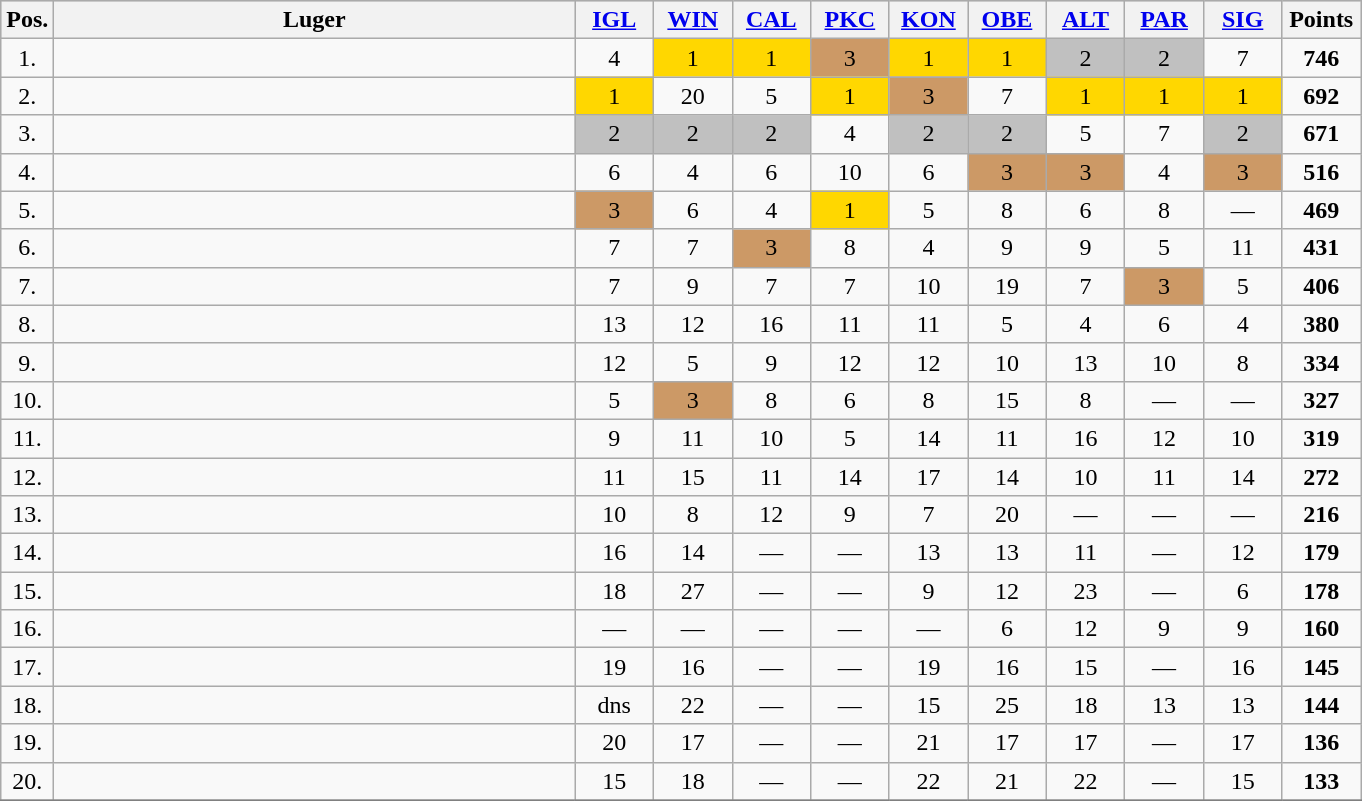<table class=wikitable  bgcolor="#f7f8ff" cellpadding="3" cellspacing="0" border="1" style="text-align:center; border: gray solid 1px; border-collapse: collapse;">
<tr bgcolor="#CCCCCC">
<th width="10">Pos.</th>
<th width="340">Luger</th>
<th width="45"><a href='#'>IGL</a></th>
<th width="45"><a href='#'>WIN</a></th>
<th width="45"><a href='#'>CAL</a></th>
<th width="45"><a href='#'>PKC</a></th>
<th width="45"><a href='#'>KON</a></th>
<th width="45"><a href='#'>OBE</a></th>
<th width="45"><a href='#'>ALT</a></th>
<th width="45"><a href='#'>PAR</a></th>
<th width="45"><a href='#'>SIG</a></th>
<th width="45">Points</th>
</tr>
<tr>
<td>1.</td>
<td align="left"></td>
<td>4</td>
<td bgcolor="gold">1</td>
<td bgcolor="gold">1</td>
<td bgcolor="cc9966">3</td>
<td bgcolor="gold">1</td>
<td bgcolor="gold">1</td>
<td bgcolor="silver">2</td>
<td bgcolor="silver">2</td>
<td>7</td>
<td><strong>746</strong></td>
</tr>
<tr>
<td>2.</td>
<td align="left"></td>
<td bgcolor="gold">1</td>
<td>20</td>
<td>5</td>
<td bgcolor="gold">1</td>
<td bgcolor="cc9966">3</td>
<td>7</td>
<td bgcolor="gold">1</td>
<td bgcolor="gold">1</td>
<td bgcolor="gold">1</td>
<td><strong>692</strong></td>
</tr>
<tr>
<td>3.</td>
<td align="left"></td>
<td bgcolor="silver">2</td>
<td bgcolor="silver">2</td>
<td bgcolor="silver">2</td>
<td>4</td>
<td bgcolor="silver">2</td>
<td bgcolor="silver">2</td>
<td>5</td>
<td>7</td>
<td bgcolor="silver">2</td>
<td><strong>671</strong></td>
</tr>
<tr>
<td>4.</td>
<td align="left"></td>
<td>6</td>
<td>4</td>
<td>6</td>
<td>10</td>
<td>6</td>
<td bgcolor="cc9966">3</td>
<td bgcolor="cc9966">3</td>
<td>4</td>
<td bgcolor="cc9966">3</td>
<td><strong>516</strong></td>
</tr>
<tr>
<td>5.</td>
<td align="left"></td>
<td bgcolor="cc9966">3</td>
<td>6</td>
<td>4</td>
<td bgcolor="gold">1</td>
<td>5</td>
<td>8</td>
<td>6</td>
<td>8</td>
<td>—</td>
<td><strong>469</strong></td>
</tr>
<tr>
<td>6.</td>
<td align="left"></td>
<td>7</td>
<td>7</td>
<td bgcolor="cc9966">3</td>
<td>8</td>
<td>4</td>
<td>9</td>
<td>9</td>
<td>5</td>
<td>11</td>
<td><strong>431</strong></td>
</tr>
<tr>
<td>7.</td>
<td align="left"></td>
<td>7</td>
<td>9</td>
<td>7</td>
<td>7</td>
<td>10</td>
<td>19</td>
<td>7</td>
<td bgcolor="cc9966">3</td>
<td>5</td>
<td><strong>406</strong></td>
</tr>
<tr>
<td>8.</td>
<td align="left"></td>
<td>13</td>
<td>12</td>
<td>16</td>
<td>11</td>
<td>11</td>
<td>5</td>
<td>4</td>
<td>6</td>
<td>4</td>
<td><strong>380</strong></td>
</tr>
<tr>
<td>9.</td>
<td align="left"></td>
<td>12</td>
<td>5</td>
<td>9</td>
<td>12</td>
<td>12</td>
<td>10</td>
<td>13</td>
<td>10</td>
<td>8</td>
<td><strong>334</strong></td>
</tr>
<tr>
<td>10.</td>
<td align="left"></td>
<td>5</td>
<td bgcolor="cc9966">3</td>
<td>8</td>
<td>6</td>
<td>8</td>
<td>15</td>
<td>8</td>
<td>—</td>
<td>—</td>
<td><strong>327</strong></td>
</tr>
<tr>
<td>11.</td>
<td align="left"></td>
<td>9</td>
<td>11</td>
<td>10</td>
<td>5</td>
<td>14</td>
<td>11</td>
<td>16</td>
<td>12</td>
<td>10</td>
<td><strong>319</strong></td>
</tr>
<tr>
<td>12.</td>
<td align="left"></td>
<td>11</td>
<td>15</td>
<td>11</td>
<td>14</td>
<td>17</td>
<td>14</td>
<td>10</td>
<td>11</td>
<td>14</td>
<td><strong>272</strong></td>
</tr>
<tr>
<td>13.</td>
<td align="left"></td>
<td>10</td>
<td>8</td>
<td>12</td>
<td>9</td>
<td>7</td>
<td>20</td>
<td>—</td>
<td>—</td>
<td>—</td>
<td><strong>216</strong></td>
</tr>
<tr>
<td>14.</td>
<td align="left"></td>
<td>16</td>
<td>14</td>
<td>—</td>
<td>—</td>
<td>13</td>
<td>13</td>
<td>11</td>
<td>—</td>
<td>12</td>
<td><strong>179</strong></td>
</tr>
<tr>
<td>15.</td>
<td align="left"></td>
<td>18</td>
<td>27</td>
<td>—</td>
<td>—</td>
<td>9</td>
<td>12</td>
<td>23</td>
<td>—</td>
<td>6</td>
<td><strong>178</strong></td>
</tr>
<tr>
<td>16.</td>
<td align="left"></td>
<td>—</td>
<td>—</td>
<td>—</td>
<td>—</td>
<td>—</td>
<td>6</td>
<td>12</td>
<td>9</td>
<td>9</td>
<td><strong>160</strong></td>
</tr>
<tr>
<td>17.</td>
<td align="left"></td>
<td>19</td>
<td>16</td>
<td>—</td>
<td>—</td>
<td>19</td>
<td>16</td>
<td>15</td>
<td>—</td>
<td>16</td>
<td><strong>145</strong></td>
</tr>
<tr>
<td>18.</td>
<td align="left"></td>
<td>dns</td>
<td>22</td>
<td>—</td>
<td>—</td>
<td>15</td>
<td>25</td>
<td>18</td>
<td>13</td>
<td>13</td>
<td><strong>144</strong></td>
</tr>
<tr>
<td>19.</td>
<td align="left"></td>
<td>20</td>
<td>17</td>
<td>—</td>
<td>—</td>
<td>21</td>
<td>17</td>
<td>17</td>
<td>—</td>
<td>17</td>
<td><strong>136</strong></td>
</tr>
<tr>
<td>20.</td>
<td align="left"></td>
<td>15</td>
<td>18</td>
<td>—</td>
<td>—</td>
<td>22</td>
<td>21</td>
<td>22</td>
<td>—</td>
<td>15</td>
<td><strong>133</strong></td>
</tr>
<tr>
</tr>
</table>
